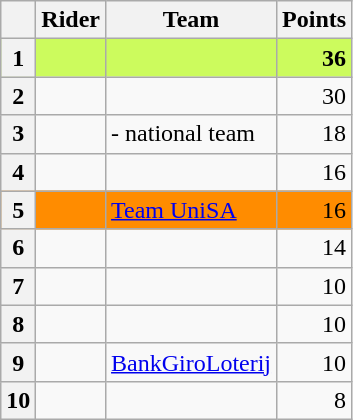<table class="wikitable">
<tr>
<th></th>
<th>Rider</th>
<th>Team</th>
<th>Points</th>
</tr>
<tr style="background:#CCFB5D;">
<th>1</th>
<td><strong></strong></td>
<td><strong></strong></td>
<td align=right><strong>36</strong></td>
</tr>
<tr>
<th>2</th>
<td></td>
<td></td>
<td align=right>30</td>
</tr>
<tr>
<th>3</th>
<td></td>
<td> - national team</td>
<td align=right>18</td>
</tr>
<tr>
<th>4</th>
<td></td>
<td></td>
<td align=right>16</td>
</tr>
<tr bgcolor="#FF8C00">
<th>5</th>
<td></td>
<td><a href='#'>Team UniSA</a></td>
<td align=right>16</td>
</tr>
<tr>
<th>6</th>
<td></td>
<td></td>
<td align=right>14</td>
</tr>
<tr>
<th>7</th>
<td></td>
<td></td>
<td align=right>10</td>
</tr>
<tr>
<th>8</th>
<td></td>
<td></td>
<td align=right>10</td>
</tr>
<tr>
<th>9</th>
<td></td>
<td><a href='#'>BankGiroLoterij</a></td>
<td align=right>10</td>
</tr>
<tr>
<th>10</th>
<td></td>
<td></td>
<td style="text-align:right;">8</td>
</tr>
</table>
